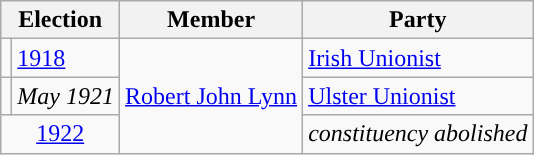<table class="wikitable">
<tr>
<th colspan="2">Election</th>
<th>Member</th>
<th>Party</th>
</tr>
<tr>
<td style="color:inherit;background-color: "></td>
<td><a href='#'>1918</a></td>
<td rowspan="3"><a href='#'>Robert John Lynn</a></td>
<td><a href='#'>Irish Unionist</a></td>
</tr>
<tr>
<td style="color:inherit;background-color: "></td>
<td><em>May 1921</em></td>
<td><a href='#'>Ulster Unionist</a></td>
</tr>
<tr>
<td colspan="2" align="center"><a href='#'>1922</a></td>
<td colspan="2"><em>constituency abolished</em></td>
</tr>
</table>
